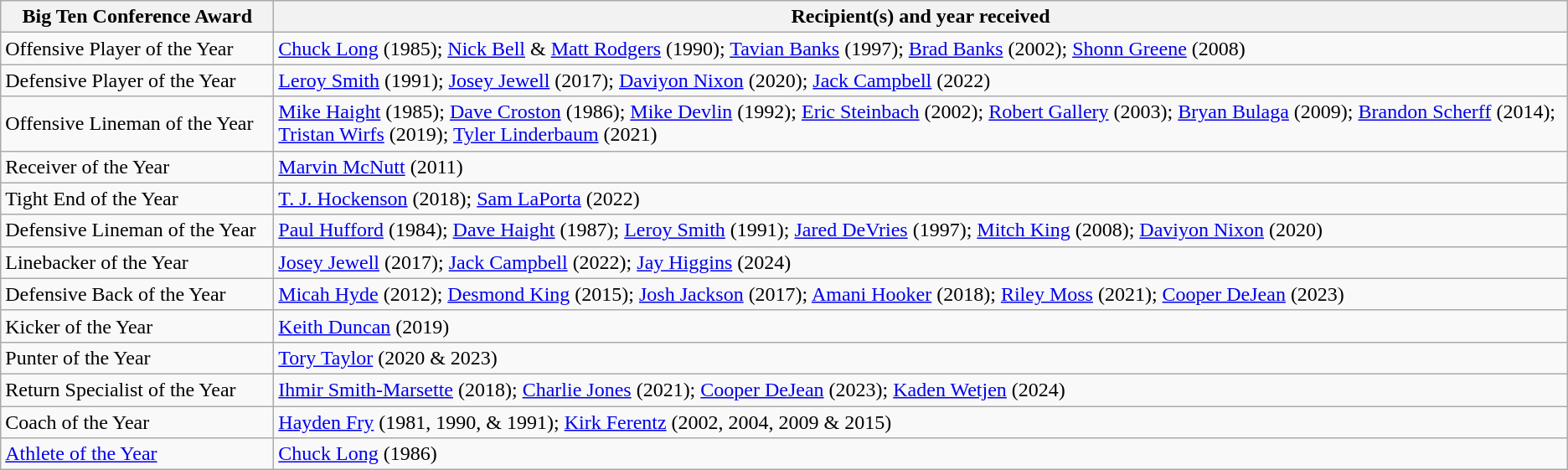<table class="wikitable">
<tr>
<th width="210">Big Ten Conference Award</th>
<th>Recipient(s) and year received</th>
</tr>
<tr>
<td>Offensive Player of the Year</td>
<td><a href='#'>Chuck Long</a> (1985); <a href='#'>Nick Bell</a> & <a href='#'>Matt Rodgers</a> (1990); <a href='#'>Tavian Banks</a> (1997); <a href='#'>Brad Banks</a> (2002); <a href='#'>Shonn Greene</a> (2008)</td>
</tr>
<tr>
<td>Defensive Player of the Year</td>
<td><a href='#'>Leroy Smith</a> (1991); <a href='#'>Josey Jewell</a> (2017); <a href='#'>Daviyon Nixon</a> (2020); <a href='#'>Jack Campbell</a> (2022)</td>
</tr>
<tr>
<td>Offensive Lineman of the Year</td>
<td><a href='#'>Mike Haight</a> (1985); <a href='#'>Dave Croston</a> (1986); <a href='#'>Mike Devlin</a> (1992); <a href='#'>Eric Steinbach</a> (2002); <a href='#'>Robert Gallery</a> (2003); <a href='#'>Bryan Bulaga</a> (2009); <a href='#'>Brandon Scherff</a> (2014); <a href='#'>Tristan Wirfs</a> (2019); <a href='#'>Tyler Linderbaum</a> (2021)</td>
</tr>
<tr>
<td>Receiver of the Year</td>
<td><a href='#'>Marvin McNutt</a> (2011)</td>
</tr>
<tr>
<td>Tight End of the Year</td>
<td><a href='#'>T. J. Hockenson</a> (2018); <a href='#'>Sam LaPorta</a> (2022)</td>
</tr>
<tr>
<td>Defensive Lineman of the Year</td>
<td><a href='#'>Paul Hufford</a> (1984); <a href='#'>Dave Haight</a> (1987); <a href='#'>Leroy Smith</a> (1991); <a href='#'>Jared DeVries</a> (1997); <a href='#'>Mitch King</a> (2008); <a href='#'>Daviyon Nixon</a> (2020)</td>
</tr>
<tr>
<td>Linebacker of the Year</td>
<td><a href='#'>Josey Jewell</a> (2017); <a href='#'>Jack Campbell</a> (2022); <a href='#'>Jay Higgins</a> (2024)</td>
</tr>
<tr>
<td>Defensive Back of the Year</td>
<td><a href='#'>Micah Hyde</a> (2012); <a href='#'>Desmond King</a> (2015); <a href='#'>Josh Jackson</a> (2017); <a href='#'>Amani Hooker</a> (2018); <a href='#'>Riley Moss</a> (2021); <a href='#'>Cooper DeJean</a> (2023)</td>
</tr>
<tr>
<td>Kicker of the Year</td>
<td><a href='#'>Keith Duncan</a> (2019)</td>
</tr>
<tr>
<td>Punter of the Year</td>
<td><a href='#'>Tory Taylor</a> (2020 & 2023)</td>
</tr>
<tr>
<td>Return Specialist of the Year</td>
<td><a href='#'>Ihmir Smith-Marsette</a> (2018); <a href='#'>Charlie Jones</a> (2021); <a href='#'>Cooper DeJean</a> (2023); <a href='#'>Kaden Wetjen</a> (2024)</td>
</tr>
<tr>
<td>Coach of the Year</td>
<td><a href='#'>Hayden Fry</a> (1981, 1990, & 1991); <a href='#'>Kirk Ferentz</a> (2002, 2004, 2009 & 2015)</td>
</tr>
<tr>
<td><a href='#'>Athlete of the Year</a></td>
<td><a href='#'>Chuck Long</a> (1986)</td>
</tr>
</table>
